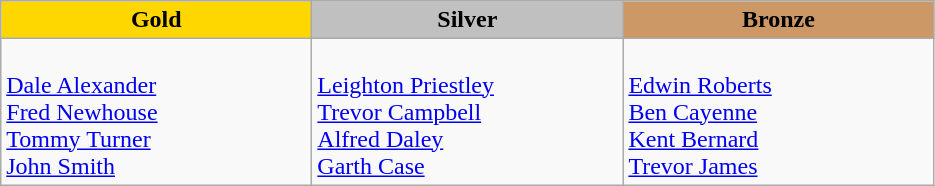<table class="wikitable" style="text-align:left">
<tr align="center">
<td width=200 bgcolor=gold><strong>Gold</strong></td>
<td width=200 bgcolor=silver><strong>Silver</strong></td>
<td width=200 bgcolor=CC9966><strong>Bronze</strong></td>
</tr>
<tr>
<td><em></em><br><a href='#'>Dale Alexander</a><br><a href='#'>Fred Newhouse</a><br><a href='#'>Tommy Turner</a><br><a href='#'>John Smith</a></td>
<td><em></em><br><a href='#'>Leighton Priestley</a><br><a href='#'>Trevor Campbell</a><br><a href='#'>Alfred Daley</a><br><a href='#'>Garth Case</a></td>
<td><em></em><br><a href='#'>Edwin Roberts</a><br><a href='#'>Ben Cayenne</a><br><a href='#'>Kent Bernard</a><br><a href='#'>Trevor James</a></td>
</tr>
</table>
